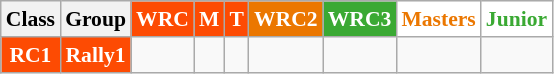<table class="wikitable" style="font-size:90%">
<tr>
<th>Class</th>
<th>Group</th>
<th style="background:#fd4b03;color:white;">WRC</th>
<th style="background:#fd4b03;color:white;">M</th>
<th style="background:#fd4b03;color:white;">T</th>
<th style="background:#eb7700;color:white;">WRC2</th>
<th style="background:#3aa933;color:white;">WRC3</th>
<th style="background:white;color:#eb7700;">Masters</th>
<th style="background:white;color:#3aa933;">Junior</th>
</tr>
<tr>
<th style="background:#fd4b03;color:white;">RC1</th>
<th style="background:#fd4b03;color:white;">Rally1</th>
<td></td>
<td></td>
<td></td>
<td></td>
<td></td>
<td></td>
<td></td>
</tr>
</table>
